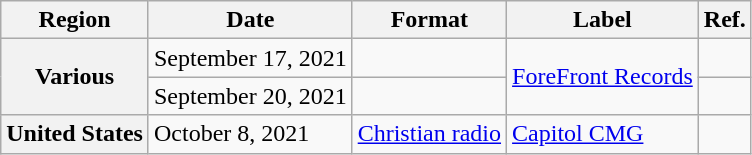<table class="wikitable plainrowheaders">
<tr>
<th scope="col">Region</th>
<th scope="col">Date</th>
<th scope="col">Format</th>
<th scope="col">Label</th>
<th scope="col">Ref.</th>
</tr>
<tr>
<th scope="row" rowspan="2">Various</th>
<td>September 17, 2021</td>
<td></td>
<td rowspan="2"><a href='#'>ForeFront Records</a></td>
<td></td>
</tr>
<tr>
<td>September 20, 2021</td>
<td></td>
<td></td>
</tr>
<tr>
<th scope="row">United States</th>
<td>October 8, 2021</td>
<td><a href='#'>Christian radio</a></td>
<td><a href='#'>Capitol CMG</a></td>
<td></td>
</tr>
</table>
